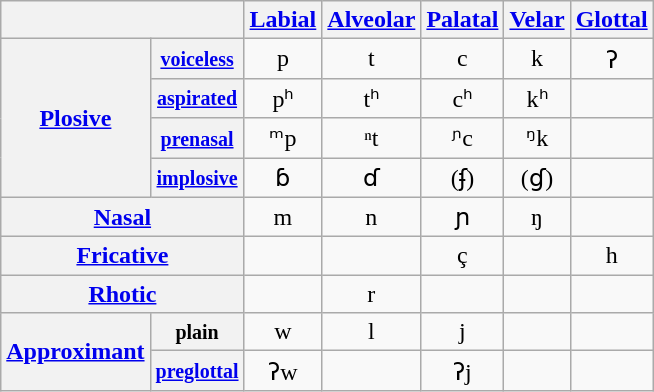<table class="wikitable" style="text-align:center">
<tr>
<th colspan="2"></th>
<th><a href='#'>Labial</a></th>
<th><a href='#'>Alveolar</a></th>
<th><a href='#'>Palatal</a></th>
<th><a href='#'>Velar</a></th>
<th><a href='#'>Glottal</a></th>
</tr>
<tr align="center">
<th rowspan="4"><a href='#'>Plosive</a></th>
<th><small><a href='#'>voiceless</a></small></th>
<td>p</td>
<td>t</td>
<td>c</td>
<td>k</td>
<td>ʔ</td>
</tr>
<tr>
<th><small><a href='#'>aspirated</a></small></th>
<td>pʰ</td>
<td>tʰ</td>
<td>cʰ</td>
<td>kʰ</td>
<td></td>
</tr>
<tr>
<th><a href='#'><small>prenasal</small></a></th>
<td>ᵐp</td>
<td>ⁿt</td>
<td>ᶮc</td>
<td>ᵑk</td>
<td></td>
</tr>
<tr>
<th><small><a href='#'>implosive</a></small></th>
<td>ɓ</td>
<td>ɗ</td>
<td>(ʄ)</td>
<td>(ɠ)</td>
<td></td>
</tr>
<tr>
<th colspan="2"><a href='#'>Nasal</a></th>
<td>m</td>
<td>n</td>
<td>ɲ</td>
<td>ŋ</td>
<td></td>
</tr>
<tr align="center">
<th colspan="2"><a href='#'>Fricative</a></th>
<td></td>
<td></td>
<td>ç</td>
<td></td>
<td>h</td>
</tr>
<tr>
<th colspan="2"><a href='#'>Rhotic</a></th>
<td></td>
<td>r</td>
<td></td>
<td></td>
<td></td>
</tr>
<tr align="center">
<th rowspan="2"><a href='#'>Approximant</a></th>
<th><small>plain</small></th>
<td>w</td>
<td>l</td>
<td>j</td>
<td></td>
<td></td>
</tr>
<tr>
<th><small><a href='#'>preglottal</a></small></th>
<td>ʔw</td>
<td></td>
<td>ʔj</td>
<td></td>
<td></td>
</tr>
</table>
